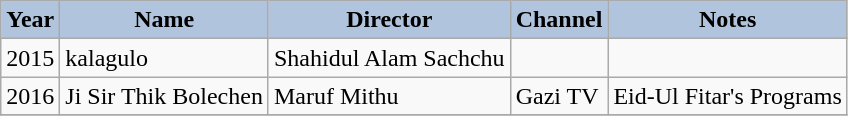<table class="wikitable">
<tr align="center">
<th style="background:#B0C4DE;">Year</th>
<th style="background:#B0C4DE;">Name</th>
<th style="background:#B0C4DE;">Director</th>
<th style="background:#B0C4DE;">Channel</th>
<th style="background:#B0C4DE;">Notes</th>
</tr>
<tr>
<td>2015</td>
<td>kalagulo</td>
<td>Shahidul Alam Sachchu</td>
<td></td>
<td></td>
</tr>
<tr>
<td>2016</td>
<td>Ji Sir Thik Bolechen</td>
<td>Maruf Mithu</td>
<td>Gazi TV</td>
<td>Eid-Ul Fitar's Programs</td>
</tr>
<tr>
</tr>
</table>
